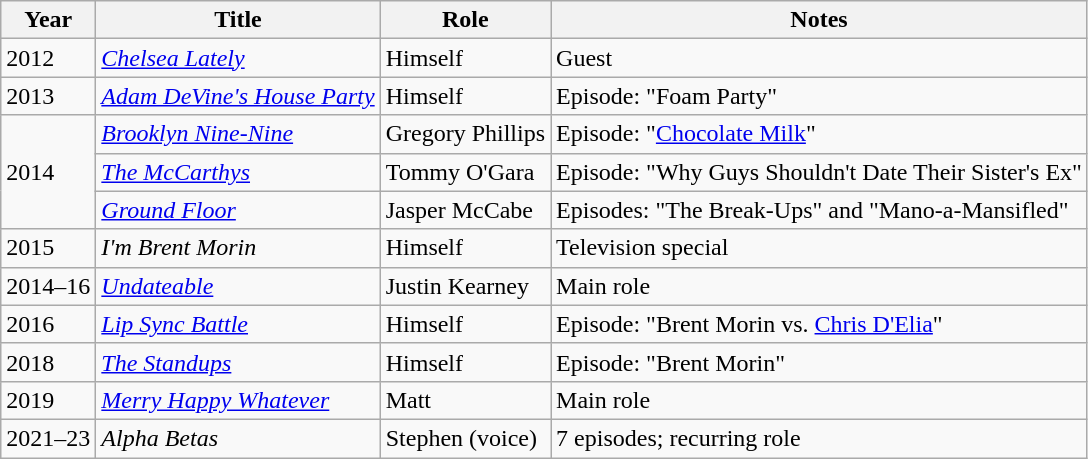<table class="wikitable sortable">
<tr>
<th>Year</th>
<th>Title</th>
<th>Role</th>
<th class="unsortable">Notes</th>
</tr>
<tr>
<td>2012</td>
<td><em><a href='#'>Chelsea Lately</a></em></td>
<td>Himself</td>
<td>Guest</td>
</tr>
<tr>
<td>2013</td>
<td><em><a href='#'>Adam DeVine's House Party</a></em></td>
<td>Himself</td>
<td>Episode: "Foam Party"</td>
</tr>
<tr>
<td rowspan="3">2014</td>
<td><em><a href='#'>Brooklyn Nine-Nine</a></em></td>
<td>Gregory Phillips</td>
<td>Episode: "<a href='#'>Chocolate Milk</a>"</td>
</tr>
<tr>
<td><em><a href='#'>The McCarthys</a></em></td>
<td>Tommy O'Gara</td>
<td>Episode: "Why Guys Shouldn't Date Their Sister's Ex"</td>
</tr>
<tr>
<td><em><a href='#'>Ground Floor</a></em></td>
<td>Jasper McCabe</td>
<td>Episodes: "The Break-Ups" and "Mano-a-Mansifled"</td>
</tr>
<tr>
<td>2015</td>
<td><em>I'm Brent Morin</em></td>
<td>Himself</td>
<td>Television special</td>
</tr>
<tr>
<td>2014–16</td>
<td><em><a href='#'>Undateable</a></em></td>
<td>Justin Kearney</td>
<td>Main role</td>
</tr>
<tr>
<td>2016</td>
<td><em><a href='#'>Lip Sync Battle</a></em></td>
<td>Himself</td>
<td>Episode: "Brent Morin vs. <a href='#'>Chris D'Elia</a>"</td>
</tr>
<tr>
<td>2018</td>
<td><em><a href='#'>The Standups</a></em></td>
<td>Himself</td>
<td>Episode: "Brent Morin"</td>
</tr>
<tr>
<td>2019</td>
<td><em><a href='#'>Merry Happy Whatever</a></em></td>
<td>Matt</td>
<td>Main role</td>
</tr>
<tr>
<td>2021–23</td>
<td><em>Alpha Betas</em></td>
<td>Stephen (voice)</td>
<td>7 episodes; recurring role</td>
</tr>
</table>
